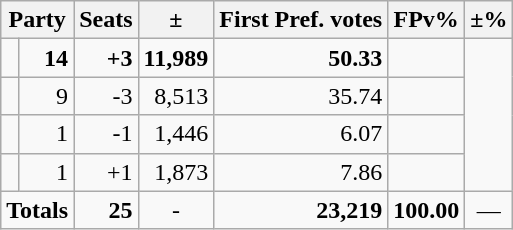<table class=wikitable>
<tr>
<th colspan=2 align=center>Party</th>
<th valign=top>Seats</th>
<th valign=top>±</th>
<th valign=top>First Pref. votes</th>
<th valign=top>FPv%</th>
<th valign=top>±%</th>
</tr>
<tr>
<td></td>
<td align=right><strong>14</strong></td>
<td align=right><strong>+3</strong></td>
<td align=right><strong>11,989</strong></td>
<td align=right><strong>50.33</strong></td>
<td align=right></td>
</tr>
<tr>
<td></td>
<td align=right>9</td>
<td align=right>-3</td>
<td align=right>8,513</td>
<td align=right>35.74</td>
<td align=right></td>
</tr>
<tr>
<td></td>
<td align=right>1</td>
<td align=right>-1</td>
<td align=right>1,446</td>
<td align=right>6.07</td>
<td align=right></td>
</tr>
<tr>
<td></td>
<td align=right>1</td>
<td align=right>+1</td>
<td align=right>1,873</td>
<td align=right>7.86</td>
<td align=right></td>
</tr>
<tr>
<td colspan=2 align=center><strong>Totals</strong></td>
<td align=right><strong>25</strong></td>
<td align=center>-</td>
<td align=right><strong>23,219</strong></td>
<td align=center><strong>100.00</strong></td>
<td align=center>—</td>
</tr>
</table>
